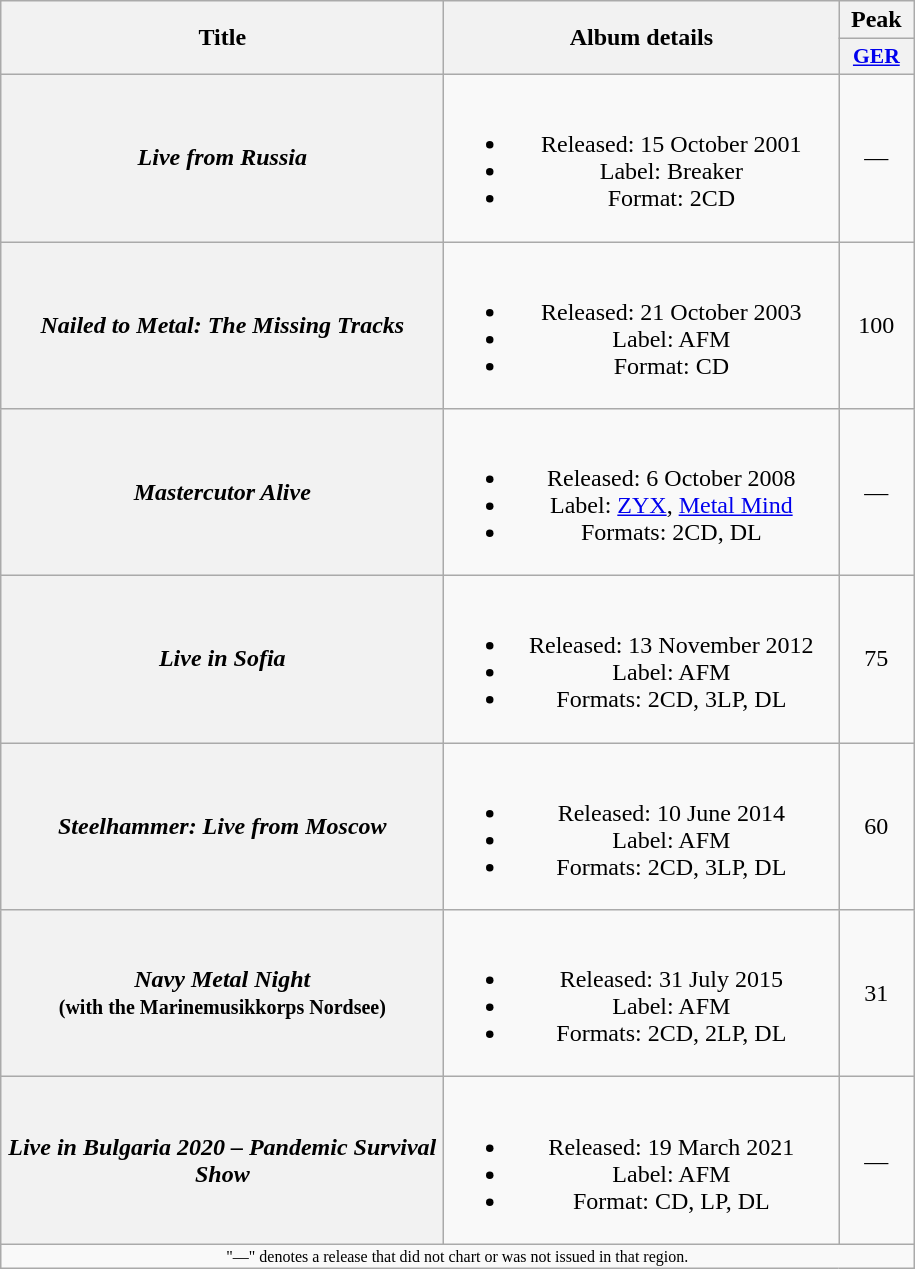<table class="wikitable plainrowheaders" style="text-align:center;">
<tr>
<th scope="col" rowspan="2" style="width:18em;">Title</th>
<th scope="col" rowspan="2" style="width:16em;">Album details</th>
<th scope="col" colspan="1">Peak</th>
</tr>
<tr>
<th scope="col" style="width:3em;font-size:90%;"><a href='#'>GER</a><br></th>
</tr>
<tr>
<th scope="row"><em>Live from Russia</em></th>
<td><br><ul><li>Released: 15 October 2001</li><li>Label: Breaker</li><li>Format: 2CD</li></ul></td>
<td>—</td>
</tr>
<tr>
<th scope="row"><em>Nailed to Metal: The Missing Tracks</em></th>
<td><br><ul><li>Released: 21 October 2003</li><li>Label: AFM</li><li>Format: CD</li></ul></td>
<td>100</td>
</tr>
<tr>
<th scope="row"><em>Mastercutor Alive</em></th>
<td><br><ul><li>Released: 6 October 2008</li><li>Label: <a href='#'>ZYX</a>, <a href='#'>Metal Mind</a></li><li>Formats: 2CD, DL</li></ul></td>
<td>—</td>
</tr>
<tr>
<th scope="row"><em>Live in Sofia</em></th>
<td><br><ul><li>Released: 13 November 2012</li><li>Label: AFM</li><li>Formats: 2CD, 3LP, DL</li></ul></td>
<td>75</td>
</tr>
<tr>
<th scope="row"><em>Steelhammer: Live from Moscow</em></th>
<td><br><ul><li>Released: 10 June 2014</li><li>Label: AFM</li><li>Formats: 2CD, 3LP, DL</li></ul></td>
<td>60</td>
</tr>
<tr>
<th scope="row"><em>Navy Metal Night</em><br><small>(with the Marinemusikkorps Nordsee)</small></th>
<td><br><ul><li>Released: 31 July 2015</li><li>Label: AFM</li><li>Formats: 2CD, 2LP, DL</li></ul></td>
<td>31</td>
</tr>
<tr>
<th scope="row"><em>Live in Bulgaria 2020 – Pandemic Survival Show</em></th>
<td><br><ul><li>Released: 19 March 2021</li><li>Label: AFM</li><li>Format: CD, LP, DL</li></ul></td>
<td>—</td>
</tr>
<tr>
<td align="center" colspan="3" style="font-size: 8pt">"—" denotes a release that did not chart or was not issued in that region.</td>
</tr>
</table>
